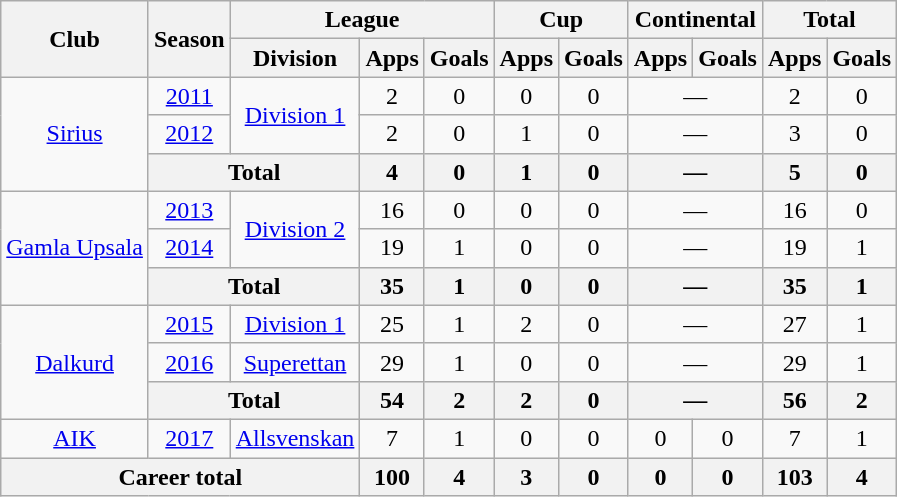<table class="wikitable" style="text-align: center;">
<tr>
<th rowspan="2">Club</th>
<th rowspan="2">Season</th>
<th colspan="3">League</th>
<th colspan="2">Cup</th>
<th colspan="2">Continental</th>
<th colspan="2">Total</th>
</tr>
<tr>
<th>Division</th>
<th>Apps</th>
<th>Goals</th>
<th>Apps</th>
<th>Goals</th>
<th>Apps</th>
<th>Goals</th>
<th>Apps</th>
<th>Goals</th>
</tr>
<tr>
<td rowspan="3" valign="center"><a href='#'>Sirius</a></td>
<td><a href='#'>2011</a></td>
<td rowspan="2" valign="center"><a href='#'>Division 1</a></td>
<td>2</td>
<td>0</td>
<td>0</td>
<td>0</td>
<td colspan="2">—</td>
<td>2</td>
<td>0</td>
</tr>
<tr>
<td><a href='#'>2012</a></td>
<td>2</td>
<td>0</td>
<td>1</td>
<td>0</td>
<td colspan="2">—</td>
<td>3</td>
<td>0</td>
</tr>
<tr>
<th colspan="2">Total</th>
<th>4</th>
<th>0</th>
<th>1</th>
<th>0</th>
<th colspan="2">—</th>
<th>5</th>
<th>0</th>
</tr>
<tr>
<td rowspan="3" valign="center"><a href='#'>Gamla Upsala</a></td>
<td><a href='#'>2013</a></td>
<td rowspan="2" valign="center"><a href='#'>Division 2</a></td>
<td>16</td>
<td>0</td>
<td>0</td>
<td>0</td>
<td colspan="2">—</td>
<td>16</td>
<td>0</td>
</tr>
<tr>
<td><a href='#'>2014</a></td>
<td>19</td>
<td>1</td>
<td>0</td>
<td>0</td>
<td colspan="2">—</td>
<td>19</td>
<td>1</td>
</tr>
<tr>
<th colspan="2">Total</th>
<th>35</th>
<th>1</th>
<th>0</th>
<th>0</th>
<th colspan="2">—</th>
<th>35</th>
<th>1</th>
</tr>
<tr>
<td rowspan="3"><a href='#'>Dalkurd</a></td>
<td><a href='#'>2015</a></td>
<td><a href='#'>Division 1</a></td>
<td>25</td>
<td>1</td>
<td>2</td>
<td>0</td>
<td colspan="2">—</td>
<td>27</td>
<td>1</td>
</tr>
<tr>
<td><a href='#'>2016</a></td>
<td><a href='#'>Superettan</a></td>
<td>29</td>
<td>1</td>
<td>0</td>
<td>0</td>
<td colspan="2">—</td>
<td>29</td>
<td>1</td>
</tr>
<tr>
<th colspan="2">Total</th>
<th>54</th>
<th>2</th>
<th>2</th>
<th>0</th>
<th colspan="2">—</th>
<th>56</th>
<th>2</th>
</tr>
<tr>
<td><a href='#'>AIK</a></td>
<td><a href='#'>2017</a></td>
<td><a href='#'>Allsvenskan</a></td>
<td>7</td>
<td>1</td>
<td>0</td>
<td>0</td>
<td>0</td>
<td>0</td>
<td>7</td>
<td>1</td>
</tr>
<tr>
<th colspan="3">Career total</th>
<th>100</th>
<th>4</th>
<th>3</th>
<th>0</th>
<th>0</th>
<th>0</th>
<th>103</th>
<th>4</th>
</tr>
</table>
